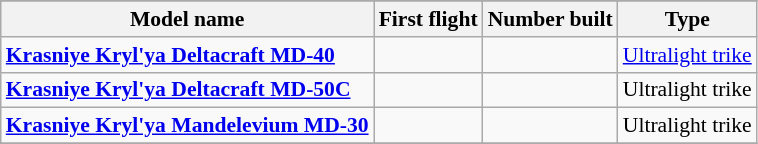<table class="wikitable" align=center style="font-size:90%;">
<tr>
</tr>
<tr style="background:#efefef;">
<th>Model name</th>
<th>First flight</th>
<th>Number built</th>
<th>Type</th>
</tr>
<tr>
<td align=left><strong><a href='#'>Krasniye Kryl'ya Deltacraft MD-40</a></strong></td>
<td align=center></td>
<td align=center></td>
<td align=left><a href='#'>Ultralight trike</a></td>
</tr>
<tr>
<td align=left><strong><a href='#'>Krasniye Kryl'ya Deltacraft MD-50C</a></strong></td>
<td align=center></td>
<td align=center></td>
<td align=left>Ultralight trike</td>
</tr>
<tr>
<td align=left><strong><a href='#'>Krasniye Kryl'ya Mandelevium MD-30</a></strong></td>
<td align=center></td>
<td align=center></td>
<td align=left>Ultralight trike</td>
</tr>
<tr>
</tr>
</table>
